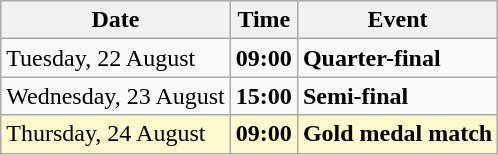<table class = "wikitable">
<tr>
<th>Date</th>
<th>Time</th>
<th>Event</th>
</tr>
<tr>
<td>Tuesday, 22 August</td>
<td><strong>09:00</strong></td>
<td><strong>Quarter-final</strong></td>
</tr>
<tr>
<td>Wednesday, 23 August</td>
<td><strong>15:00</strong></td>
<td><strong>Semi-final</strong></td>
</tr>
<tr style="background-color:lemonchiffon;">
<td>Thursday, 24 August</td>
<td><strong>09:00</strong></td>
<td><strong>Gold medal match</strong></td>
</tr>
</table>
